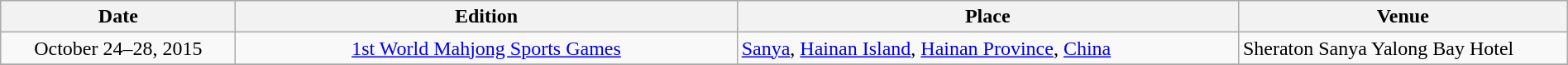<table class="wikitable" style="text-align:center;" width="100%">
<tr>
<th width="15%">Date</th>
<th width="32%">Edition</th>
<th width="32%">Place</th>
<th width="21%">Venue</th>
</tr>
<tr>
<td>October 24–28, 2015</td>
<td><a href='#'>1st World Mahjong Sports Games</a></td>
<td align="left"><a href='#'>Sanya</a>,  <a href='#'>Hainan Island</a>, <a href='#'>Hainan Province</a>, <a href='#'>China</a></td>
<td align="left">Sheraton Sanya Yalong Bay Hotel</td>
</tr>
<tr>
</tr>
</table>
